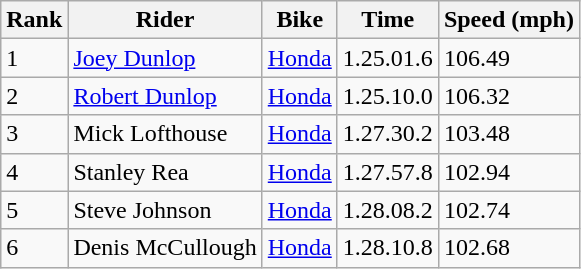<table class="wikitable">
<tr>
<th>Rank</th>
<th>Rider</th>
<th>Bike</th>
<th>Time</th>
<th>Speed (mph)</th>
</tr>
<tr>
<td>1</td>
<td> <a href='#'>Joey Dunlop</a></td>
<td><a href='#'>Honda</a></td>
<td>1.25.01.6</td>
<td>106.49</td>
</tr>
<tr>
<td>2</td>
<td> <a href='#'>Robert Dunlop</a></td>
<td><a href='#'>Honda</a></td>
<td>1.25.10.0</td>
<td>106.32</td>
</tr>
<tr>
<td>3</td>
<td> Mick Lofthouse</td>
<td><a href='#'>Honda</a></td>
<td>1.27.30.2</td>
<td>103.48</td>
</tr>
<tr>
<td>4</td>
<td> Stanley Rea</td>
<td><a href='#'>Honda</a></td>
<td>1.27.57.8</td>
<td>102.94</td>
</tr>
<tr>
<td>5</td>
<td> Steve Johnson</td>
<td><a href='#'>Honda</a></td>
<td>1.28.08.2</td>
<td>102.74</td>
</tr>
<tr>
<td>6</td>
<td> Denis McCullough</td>
<td><a href='#'>Honda</a></td>
<td>1.28.10.8</td>
<td>102.68</td>
</tr>
</table>
